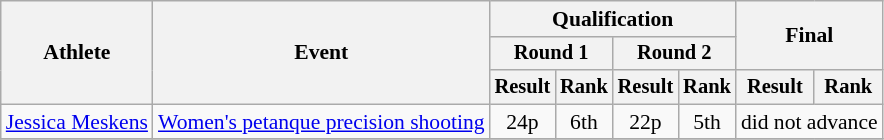<table class="wikitable" style="font-size:90%">
<tr>
<th rowspan=3>Athlete</th>
<th rowspan=3>Event</th>
<th colspan=4>Qualification</th>
<th colspan=2 rowspan=2>Final</th>
</tr>
<tr style="font-size:95%">
<th colspan=2>Round 1</th>
<th colspan=2>Round 2</th>
</tr>
<tr style="font-size:95%">
<th>Result</th>
<th>Rank</th>
<th>Result</th>
<th>Rank</th>
<th>Result</th>
<th>Rank</th>
</tr>
<tr align="center">
<td align=left><a href='#'>Jessica Meskens</a></td>
<td align=left><a href='#'>Women's petanque precision shooting</a></td>
<td>24p</td>
<td>6th</td>
<td>22p</td>
<td>5th</td>
<td align=center colspan=2>did not advance</td>
</tr>
<tr align="center">
</tr>
</table>
